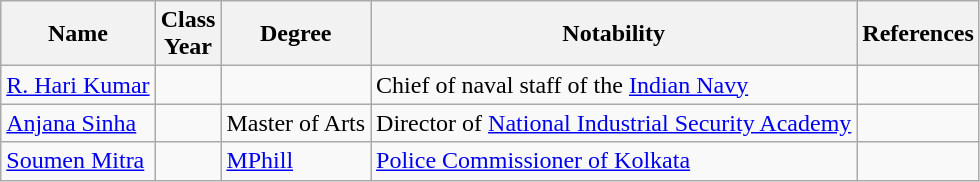<table class="wikitable sortable">
<tr>
<th>Name</th>
<th>Class<br>Year</th>
<th>Degree</th>
<th class="unsortable">Notability</th>
<th class="unsortable">References</th>
</tr>
<tr>
<td><a href='#'>R. Hari Kumar</a></td>
<td></td>
<td></td>
<td>Chief of naval staff of the <a href='#'>Indian Navy</a></td>
<td></td>
</tr>
<tr>
<td><a href='#'>Anjana Sinha</a></td>
<td></td>
<td>Master of Arts</td>
<td>Director of <a href='#'>National Industrial Security Academy</a></td>
</tr>
<tr>
<td><a href='#'>Soumen Mitra</a></td>
<td></td>
<td><a href='#'>MPhill</a></td>
<td><a href='#'>Police Commissioner of Kolkata</a></td>
<td></td>
</tr>
</table>
